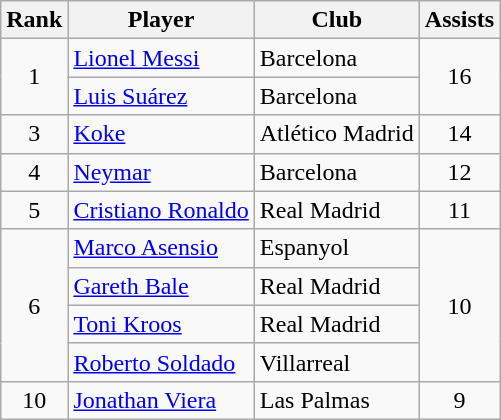<table class=wikitable style=text-align:center>
<tr>
<th>Rank</th>
<th>Player</th>
<th>Club</th>
<th>Assists</th>
</tr>
<tr>
<td rowspan="2">1</td>
<td align="left"> <a href='#'>Lionel Messi</a></td>
<td align="left">Barcelona</td>
<td rowspan="2">16</td>
</tr>
<tr>
<td align="left"> <a href='#'>Luis Suárez</a></td>
<td align="left">Barcelona</td>
</tr>
<tr>
<td>3</td>
<td align="left"> <a href='#'>Koke</a></td>
<td align="left">Atlético Madrid</td>
<td>14</td>
</tr>
<tr>
<td>4</td>
<td align="left"> <a href='#'>Neymar</a></td>
<td align="left">Barcelona</td>
<td>12</td>
</tr>
<tr>
<td>5</td>
<td align="left"> <a href='#'>Cristiano Ronaldo</a></td>
<td align="left">Real Madrid</td>
<td>11</td>
</tr>
<tr>
<td rowspan="4">6</td>
<td align="left"> <a href='#'>Marco Asensio</a></td>
<td align="left">Espanyol</td>
<td rowspan="4">10</td>
</tr>
<tr>
<td align="left"> <a href='#'>Gareth Bale</a></td>
<td align="left">Real Madrid</td>
</tr>
<tr>
<td align="left"> <a href='#'>Toni Kroos</a></td>
<td align="left">Real Madrid</td>
</tr>
<tr>
<td align="left"> <a href='#'>Roberto Soldado</a></td>
<td align="left">Villarreal</td>
</tr>
<tr>
<td>10</td>
<td align="left"> <a href='#'>Jonathan Viera</a></td>
<td align="left">Las Palmas</td>
<td>9</td>
</tr>
</table>
